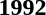<table>
<tr>
<td><strong>1992</strong><br></td>
</tr>
</table>
